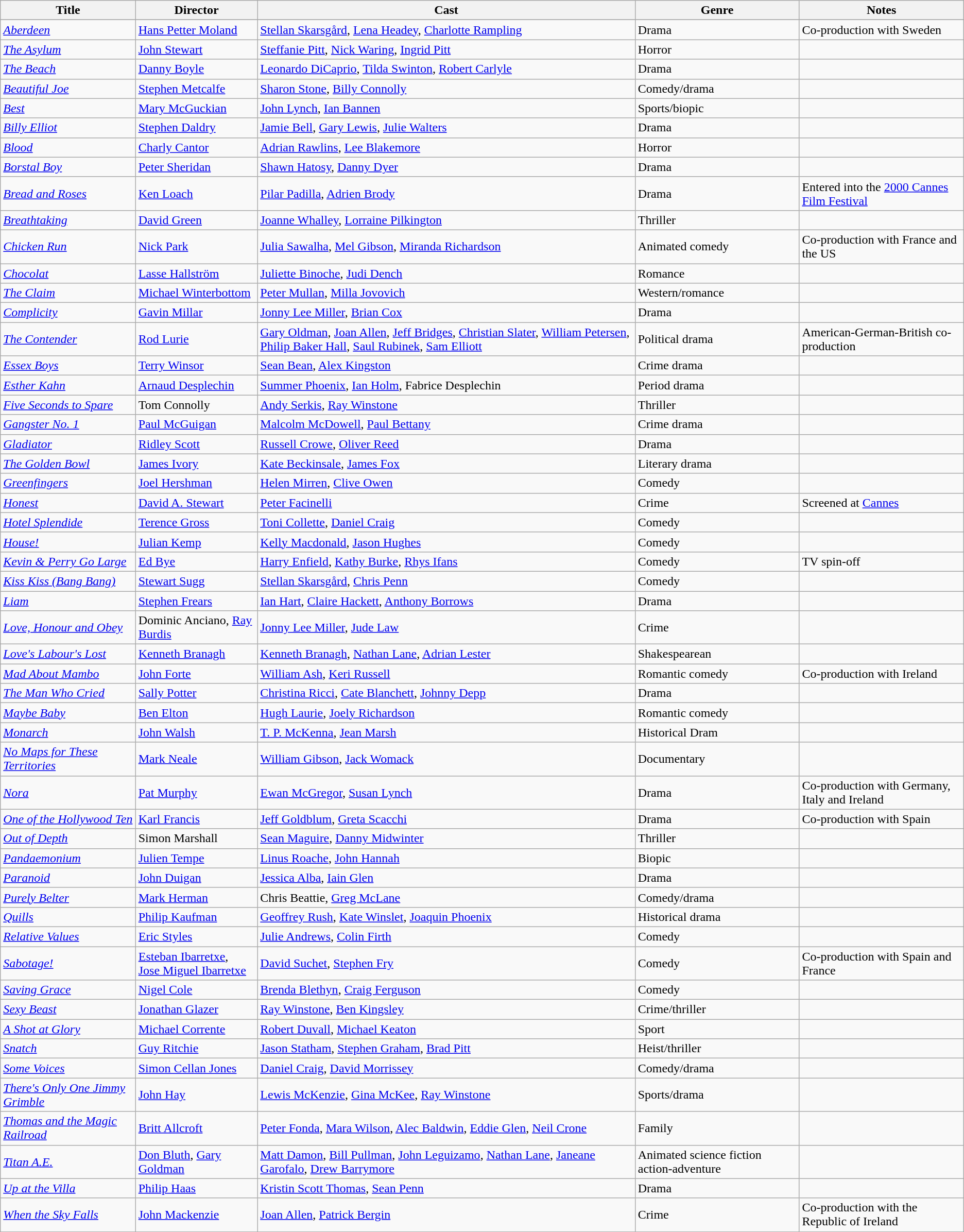<table class="wikitable sortable">
<tr>
<th>Title</th>
<th>Director</th>
<th>Cast</th>
<th>Genre</th>
<th>Notes</th>
</tr>
<tr>
</tr>
<tr>
<td><em><a href='#'>Aberdeen</a></em></td>
<td><a href='#'>Hans Petter Moland</a></td>
<td><a href='#'>Stellan Skarsgård</a>, <a href='#'>Lena Headey</a>, <a href='#'>Charlotte Rampling</a></td>
<td>Drama</td>
<td>Co-production with Sweden</td>
</tr>
<tr>
<td><em><a href='#'>The Asylum</a></em></td>
<td><a href='#'>John Stewart</a></td>
<td><a href='#'>Steffanie Pitt</a>, <a href='#'>Nick Waring</a>, <a href='#'>Ingrid Pitt</a></td>
<td>Horror</td>
<td></td>
</tr>
<tr>
<td><em><a href='#'>The Beach</a></em></td>
<td><a href='#'>Danny Boyle</a></td>
<td><a href='#'>Leonardo DiCaprio</a>, <a href='#'>Tilda Swinton</a>, <a href='#'>Robert Carlyle</a></td>
<td>Drama</td>
<td></td>
</tr>
<tr>
<td><em><a href='#'>Beautiful Joe</a></em></td>
<td><a href='#'>Stephen Metcalfe</a></td>
<td><a href='#'>Sharon Stone</a>, <a href='#'>Billy Connolly</a></td>
<td>Comedy/drama</td>
<td></td>
</tr>
<tr>
<td><em><a href='#'>Best</a></em></td>
<td><a href='#'>Mary McGuckian</a></td>
<td><a href='#'>John Lynch</a>, <a href='#'>Ian Bannen</a></td>
<td>Sports/biopic</td>
<td></td>
</tr>
<tr>
<td><em><a href='#'>Billy Elliot</a></em></td>
<td><a href='#'>Stephen Daldry</a></td>
<td><a href='#'>Jamie Bell</a>, <a href='#'>Gary Lewis</a>, <a href='#'>Julie Walters</a></td>
<td>Drama</td>
<td></td>
</tr>
<tr>
<td><em><a href='#'>Blood</a></em></td>
<td><a href='#'>Charly Cantor</a></td>
<td><a href='#'>Adrian Rawlins</a>, <a href='#'>Lee Blakemore</a></td>
<td>Horror</td>
<td></td>
</tr>
<tr>
<td><em><a href='#'>Borstal Boy</a></em></td>
<td><a href='#'>Peter Sheridan</a></td>
<td><a href='#'>Shawn Hatosy</a>, <a href='#'>Danny Dyer</a></td>
<td>Drama</td>
<td></td>
</tr>
<tr>
<td><em><a href='#'>Bread and Roses</a></em></td>
<td><a href='#'>Ken Loach</a></td>
<td><a href='#'>Pilar Padilla</a>, <a href='#'>Adrien Brody</a></td>
<td>Drama</td>
<td>Entered into the <a href='#'>2000 Cannes Film Festival</a></td>
</tr>
<tr>
<td><em><a href='#'>Breathtaking</a></em></td>
<td><a href='#'>David Green</a></td>
<td><a href='#'>Joanne Whalley</a>, <a href='#'>Lorraine Pilkington</a></td>
<td>Thriller</td>
<td></td>
</tr>
<tr>
<td><em><a href='#'>Chicken Run</a></em></td>
<td><a href='#'>Nick Park</a></td>
<td><a href='#'>Julia Sawalha</a>, <a href='#'>Mel Gibson</a>, <a href='#'>Miranda Richardson</a></td>
<td>Animated comedy</td>
<td>Co-production with France and the US</td>
</tr>
<tr>
<td><em><a href='#'>Chocolat</a></em></td>
<td><a href='#'>Lasse Hallström</a></td>
<td><a href='#'>Juliette Binoche</a>, <a href='#'>Judi Dench</a></td>
<td>Romance</td>
<td></td>
</tr>
<tr>
<td><em><a href='#'>The Claim</a></em></td>
<td><a href='#'>Michael Winterbottom</a></td>
<td><a href='#'>Peter Mullan</a>, <a href='#'>Milla Jovovich</a></td>
<td>Western/romance</td>
<td></td>
</tr>
<tr>
<td><em><a href='#'>Complicity</a></em></td>
<td><a href='#'>Gavin Millar</a></td>
<td><a href='#'>Jonny Lee Miller</a>, <a href='#'>Brian Cox</a></td>
<td>Drama</td>
<td></td>
</tr>
<tr>
<td><em><a href='#'>The Contender</a></em></td>
<td><a href='#'>Rod Lurie</a></td>
<td><a href='#'>Gary Oldman</a>, <a href='#'>Joan Allen</a>, <a href='#'>Jeff Bridges</a>, <a href='#'>Christian Slater</a>, <a href='#'>William Petersen</a>, <a href='#'>Philip Baker Hall</a>, <a href='#'>Saul Rubinek</a>, <a href='#'>Sam Elliott</a></td>
<td>Political drama</td>
<td>American-German-British co-production</td>
</tr>
<tr>
<td><em><a href='#'>Essex Boys</a></em></td>
<td><a href='#'>Terry Winsor</a></td>
<td><a href='#'>Sean Bean</a>, <a href='#'>Alex Kingston</a></td>
<td>Crime drama</td>
<td></td>
</tr>
<tr>
<td><em><a href='#'>Esther Kahn</a></em></td>
<td><a href='#'>Arnaud Desplechin</a></td>
<td><a href='#'>Summer Phoenix</a>, <a href='#'>Ian Holm</a>, Fabrice Desplechin</td>
<td>Period drama</td>
<td></td>
</tr>
<tr>
<td><em><a href='#'>Five Seconds to Spare</a></em></td>
<td>Tom Connolly</td>
<td><a href='#'>Andy Serkis</a>, <a href='#'>Ray Winstone</a></td>
<td>Thriller</td>
<td></td>
</tr>
<tr>
<td><em><a href='#'>Gangster No. 1</a></em></td>
<td><a href='#'>Paul McGuigan</a></td>
<td><a href='#'>Malcolm McDowell</a>, <a href='#'>Paul Bettany</a></td>
<td>Crime drama</td>
<td></td>
</tr>
<tr>
<td><em><a href='#'>Gladiator</a></em></td>
<td><a href='#'>Ridley Scott</a></td>
<td><a href='#'>Russell Crowe</a>, <a href='#'>Oliver Reed</a></td>
<td>Drama</td>
<td></td>
</tr>
<tr>
<td><em><a href='#'>The Golden Bowl</a></em></td>
<td><a href='#'>James Ivory</a></td>
<td><a href='#'>Kate Beckinsale</a>, <a href='#'>James Fox</a></td>
<td>Literary drama</td>
<td></td>
</tr>
<tr>
<td><em><a href='#'>Greenfingers</a></em></td>
<td><a href='#'>Joel Hershman</a></td>
<td><a href='#'>Helen Mirren</a>, <a href='#'>Clive Owen</a></td>
<td>Comedy</td>
<td></td>
</tr>
<tr>
<td><em><a href='#'>Honest</a></em></td>
<td><a href='#'>David A. Stewart</a></td>
<td><a href='#'>Peter Facinelli</a></td>
<td>Crime</td>
<td>Screened at <a href='#'>Cannes</a></td>
</tr>
<tr>
<td><em><a href='#'>Hotel Splendide</a></em></td>
<td><a href='#'>Terence Gross</a></td>
<td><a href='#'>Toni Collette</a>, <a href='#'>Daniel Craig</a></td>
<td>Comedy</td>
<td></td>
</tr>
<tr>
<td><em><a href='#'>House!</a></em></td>
<td><a href='#'>Julian Kemp</a></td>
<td><a href='#'>Kelly Macdonald</a>, <a href='#'>Jason Hughes</a></td>
<td>Comedy</td>
<td></td>
</tr>
<tr>
<td><em><a href='#'>Kevin & Perry Go Large</a></em></td>
<td><a href='#'>Ed Bye</a></td>
<td><a href='#'>Harry Enfield</a>, <a href='#'>Kathy Burke</a>, <a href='#'>Rhys Ifans</a></td>
<td>Comedy</td>
<td>TV spin-off</td>
</tr>
<tr>
<td><em><a href='#'>Kiss Kiss (Bang Bang)</a></em></td>
<td><a href='#'>Stewart Sugg</a></td>
<td><a href='#'>Stellan Skarsgård</a>, <a href='#'>Chris Penn</a></td>
<td>Comedy</td>
<td></td>
</tr>
<tr>
<td><em><a href='#'>Liam</a></em></td>
<td><a href='#'>Stephen Frears</a></td>
<td><a href='#'>Ian Hart</a>, <a href='#'>Claire Hackett</a>, <a href='#'>Anthony Borrows</a></td>
<td>Drama</td>
<td></td>
</tr>
<tr>
<td><em><a href='#'>Love, Honour and Obey</a></em></td>
<td>Dominic Anciano, <a href='#'>Ray Burdis</a></td>
<td><a href='#'>Jonny Lee Miller</a>, <a href='#'>Jude Law</a></td>
<td>Crime</td>
<td></td>
</tr>
<tr>
<td><em><a href='#'>Love's Labour's Lost</a></em></td>
<td><a href='#'>Kenneth Branagh</a></td>
<td><a href='#'>Kenneth Branagh</a>, <a href='#'>Nathan Lane</a>, <a href='#'>Adrian Lester</a></td>
<td>Shakespearean</td>
<td></td>
</tr>
<tr>
<td><em><a href='#'>Mad About Mambo</a></em></td>
<td><a href='#'>John Forte</a></td>
<td><a href='#'>William Ash</a>, <a href='#'>Keri Russell</a></td>
<td>Romantic comedy</td>
<td>Co-production with Ireland</td>
</tr>
<tr>
<td><em><a href='#'>The Man Who Cried</a></em></td>
<td><a href='#'>Sally Potter</a></td>
<td><a href='#'>Christina Ricci</a>, <a href='#'>Cate Blanchett</a>, <a href='#'>Johnny Depp</a></td>
<td>Drama</td>
<td></td>
</tr>
<tr>
<td><em><a href='#'>Maybe Baby</a></em></td>
<td><a href='#'>Ben Elton</a></td>
<td><a href='#'>Hugh Laurie</a>, <a href='#'>Joely Richardson</a></td>
<td>Romantic comedy</td>
<td></td>
</tr>
<tr>
<td><em><a href='#'>Monarch</a></em></td>
<td><a href='#'>John Walsh</a></td>
<td><a href='#'>T. P. McKenna</a>, <a href='#'>Jean Marsh</a></td>
<td>Historical Dram</td>
<td></td>
</tr>
<tr>
<td><em><a href='#'>No Maps for These Territories</a></em></td>
<td><a href='#'>Mark Neale</a></td>
<td><a href='#'>William Gibson</a>, <a href='#'>Jack Womack</a></td>
<td>Documentary</td>
<td></td>
</tr>
<tr>
<td><em><a href='#'>Nora</a></em></td>
<td><a href='#'>Pat Murphy</a></td>
<td><a href='#'>Ewan McGregor</a>, <a href='#'>Susan Lynch</a></td>
<td>Drama</td>
<td>Co-production with Germany, Italy and Ireland</td>
</tr>
<tr>
<td><em><a href='#'>One of the Hollywood Ten</a></em></td>
<td><a href='#'>Karl Francis</a></td>
<td><a href='#'>Jeff Goldblum</a>, <a href='#'>Greta Scacchi</a></td>
<td>Drama</td>
<td>Co-production with Spain</td>
</tr>
<tr>
<td><em><a href='#'>Out of Depth</a></em></td>
<td>Simon Marshall</td>
<td><a href='#'>Sean Maguire</a>, <a href='#'>Danny Midwinter</a></td>
<td>Thriller</td>
<td></td>
</tr>
<tr>
<td><em><a href='#'>Pandaemonium</a></em></td>
<td><a href='#'>Julien Tempe</a></td>
<td><a href='#'>Linus Roache</a>, <a href='#'>John Hannah</a></td>
<td>Biopic</td>
<td></td>
</tr>
<tr>
<td><em><a href='#'>Paranoid</a></em></td>
<td><a href='#'>John Duigan</a></td>
<td><a href='#'>Jessica Alba</a>, <a href='#'>Iain Glen</a></td>
<td>Drama</td>
<td></td>
</tr>
<tr>
<td><em><a href='#'>Purely Belter</a></em></td>
<td><a href='#'>Mark Herman</a></td>
<td>Chris Beattie, <a href='#'>Greg McLane</a></td>
<td>Comedy/drama</td>
<td></td>
</tr>
<tr>
<td><em><a href='#'>Quills</a></em></td>
<td><a href='#'>Philip Kaufman</a></td>
<td><a href='#'>Geoffrey Rush</a>, <a href='#'>Kate Winslet</a>, <a href='#'>Joaquin Phoenix</a></td>
<td>Historical drama</td>
<td></td>
</tr>
<tr>
<td><em><a href='#'>Relative Values</a></em></td>
<td><a href='#'>Eric Styles</a></td>
<td><a href='#'>Julie Andrews</a>, <a href='#'>Colin Firth</a></td>
<td>Comedy</td>
<td></td>
</tr>
<tr>
<td><em><a href='#'>Sabotage!</a></em></td>
<td><a href='#'>Esteban Ibarretxe</a>, <br> <a href='#'>Jose Miguel Ibarretxe</a></td>
<td><a href='#'>David Suchet</a>, <a href='#'>Stephen Fry</a></td>
<td>Comedy</td>
<td>Co-production with Spain and France </td>
</tr>
<tr>
<td><em><a href='#'>Saving Grace</a></em></td>
<td><a href='#'>Nigel Cole</a></td>
<td><a href='#'>Brenda Blethyn</a>, <a href='#'>Craig Ferguson</a></td>
<td>Comedy</td>
<td></td>
</tr>
<tr>
<td><em><a href='#'>Sexy Beast</a></em></td>
<td><a href='#'>Jonathan Glazer</a></td>
<td><a href='#'>Ray Winstone</a>, <a href='#'>Ben Kingsley</a></td>
<td>Crime/thriller</td>
<td></td>
</tr>
<tr>
<td><em><a href='#'>A Shot at Glory</a></em></td>
<td><a href='#'>Michael Corrente</a></td>
<td><a href='#'>Robert Duvall</a>, <a href='#'>Michael Keaton</a></td>
<td>Sport</td>
<td></td>
</tr>
<tr>
<td><em><a href='#'>Snatch</a></em></td>
<td><a href='#'>Guy Ritchie</a></td>
<td><a href='#'>Jason Statham</a>, <a href='#'>Stephen Graham</a>, <a href='#'>Brad Pitt</a></td>
<td>Heist/thriller</td>
<td></td>
</tr>
<tr>
<td><em><a href='#'>Some Voices</a></em></td>
<td><a href='#'>Simon Cellan Jones</a></td>
<td><a href='#'>Daniel Craig</a>, <a href='#'>David Morrissey</a></td>
<td>Comedy/drama</td>
<td></td>
</tr>
<tr>
<td><em><a href='#'>There's Only One Jimmy Grimble</a></em></td>
<td><a href='#'>John Hay</a></td>
<td><a href='#'>Lewis McKenzie</a>, <a href='#'>Gina McKee</a>, <a href='#'>Ray Winstone</a></td>
<td>Sports/drama</td>
<td></td>
</tr>
<tr>
<td><em><a href='#'>Thomas and the Magic Railroad</a></em></td>
<td><a href='#'>Britt Allcroft</a></td>
<td><a href='#'>Peter Fonda</a>, <a href='#'>Mara Wilson</a>, <a href='#'>Alec Baldwin</a>, <a href='#'>Eddie Glen</a>, <a href='#'>Neil Crone</a></td>
<td>Family</td>
<td></td>
</tr>
<tr>
<td><em><a href='#'>Titan A.E.</a></em></td>
<td><a href='#'>Don Bluth</a>, <a href='#'>Gary Goldman</a></td>
<td><a href='#'>Matt Damon</a>, <a href='#'>Bill Pullman</a>, <a href='#'>John Leguizamo</a>, <a href='#'>Nathan Lane</a>, <a href='#'>Janeane Garofalo</a>, <a href='#'>Drew Barrymore</a></td>
<td>Animated science fiction action-adventure</td>
<td></td>
</tr>
<tr>
<td><em><a href='#'>Up at the Villa</a></em></td>
<td><a href='#'>Philip Haas</a></td>
<td><a href='#'>Kristin Scott Thomas</a>, <a href='#'>Sean Penn</a></td>
<td>Drama</td>
<td></td>
</tr>
<tr>
<td><em><a href='#'>When the Sky Falls</a></em></td>
<td><a href='#'>John Mackenzie</a></td>
<td><a href='#'>Joan Allen</a>, <a href='#'>Patrick Bergin</a></td>
<td>Crime</td>
<td>Co-production with the Republic of Ireland</td>
</tr>
</table>
